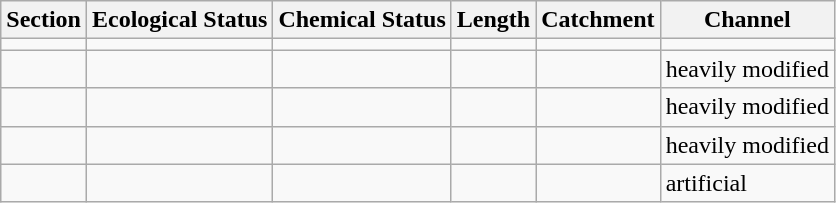<table class="wikitable">
<tr>
<th>Section</th>
<th>Ecological Status</th>
<th>Chemical Status</th>
<th>Length</th>
<th>Catchment</th>
<th>Channel</th>
</tr>
<tr>
<td></td>
<td></td>
<td></td>
<td></td>
<td></td>
<td></td>
</tr>
<tr>
<td></td>
<td></td>
<td></td>
<td></td>
<td></td>
<td>heavily modified</td>
</tr>
<tr>
<td></td>
<td></td>
<td></td>
<td></td>
<td></td>
<td>heavily modified</td>
</tr>
<tr>
<td></td>
<td></td>
<td></td>
<td></td>
<td></td>
<td>heavily modified</td>
</tr>
<tr>
<td></td>
<td></td>
<td></td>
<td></td>
<td></td>
<td>artificial</td>
</tr>
</table>
